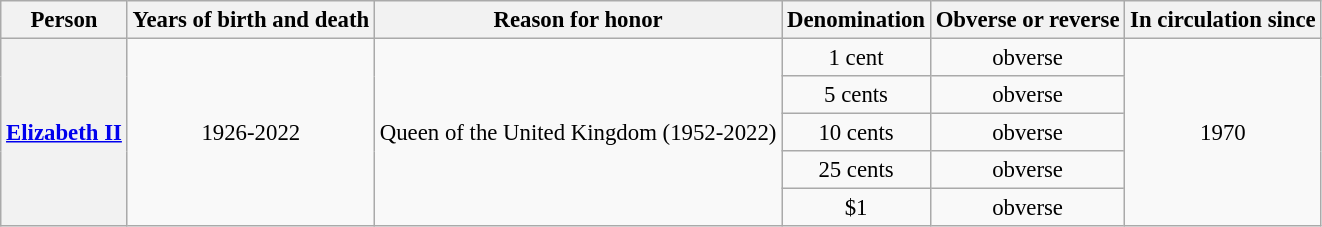<table class="wikitable" style="font-size:95%; text-align:center;">
<tr>
<th>Person</th>
<th>Years of birth and death</th>
<th>Reason for honor</th>
<th>Denomination</th>
<th>Obverse or reverse</th>
<th>In circulation since</th>
</tr>
<tr>
<th rowspan="5"><a href='#'>Elizabeth II</a></th>
<td rowspan="5">1926-2022</td>
<td rowspan="5">Queen of the United Kingdom (1952-2022)</td>
<td>1 cent</td>
<td>obverse</td>
<td rowspan="5">1970</td>
</tr>
<tr>
<td>5 cents</td>
<td>obverse</td>
</tr>
<tr>
<td>10 cents</td>
<td>obverse</td>
</tr>
<tr>
<td>25 cents</td>
<td>obverse</td>
</tr>
<tr>
<td>$1</td>
<td>obverse</td>
</tr>
</table>
